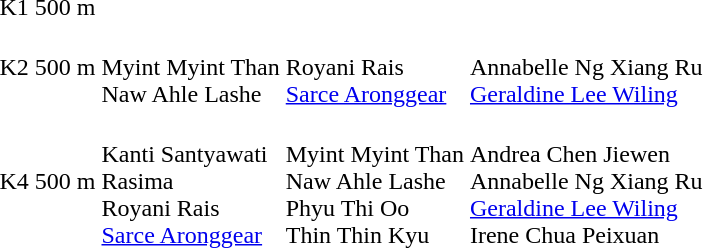<table>
<tr>
<td>K1 500 m</td>
<td></td>
<td></td>
<td></td>
</tr>
<tr>
<td>K2 500 m</td>
<td><br>Myint Myint Than<br>Naw Ahle Lashe</td>
<td><br>Royani Rais<br><a href='#'>Sarce Aronggear</a></td>
<td><br>Annabelle Ng Xiang Ru<br><a href='#'>Geraldine Lee Wiling</a></td>
</tr>
<tr>
<td>K4 500 m</td>
<td><br>Kanti Santyawati<br>Rasima<br>Royani Rais<br><a href='#'>Sarce Aronggear</a></td>
<td><br>Myint Myint Than<br>Naw Ahle Lashe<br>Phyu Thi Oo<br>Thin Thin Kyu</td>
<td><br>Andrea Chen Jiewen<br>Annabelle Ng Xiang Ru<br><a href='#'>Geraldine Lee Wiling</a><br>Irene Chua Peixuan</td>
</tr>
</table>
